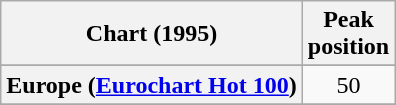<table class="wikitable sortable plainrowheaders" style="text-align:center">
<tr>
<th>Chart (1995)</th>
<th>Peak<br>position</th>
</tr>
<tr>
</tr>
<tr>
<th scope="row">Europe (<a href='#'>Eurochart Hot 100</a>)</th>
<td>50</td>
</tr>
<tr>
</tr>
<tr>
</tr>
<tr>
</tr>
<tr>
</tr>
<tr>
</tr>
</table>
